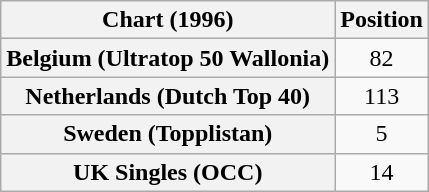<table class="wikitable sortable plainrowheaders" style="text-align:center">
<tr>
<th>Chart (1996)</th>
<th>Position</th>
</tr>
<tr>
<th scope="row">Belgium (Ultratop 50 Wallonia)</th>
<td>82</td>
</tr>
<tr>
<th scope="row">Netherlands (Dutch Top 40)</th>
<td>113</td>
</tr>
<tr>
<th scope="row">Sweden (Topplistan)</th>
<td>5</td>
</tr>
<tr>
<th scope="row">UK Singles (OCC)</th>
<td>14</td>
</tr>
</table>
